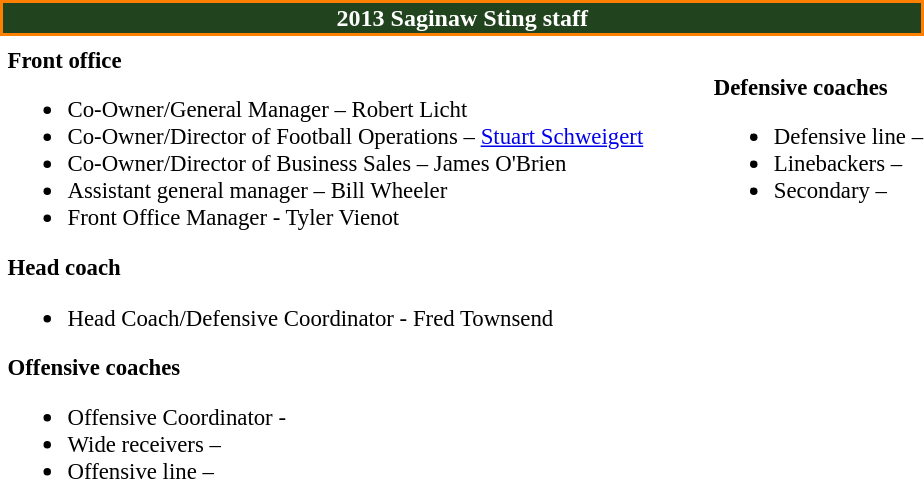<table class="toccolours" style="text-align: left">
<tr>
<th colspan="7" style="background:#21441E; color:white; text-align: center; border:2px solid #FF7F00;"><strong>2013 Saginaw Sting staff</strong></th>
</tr>
<tr>
<td colspan=7 align="right"></td>
</tr>
<tr>
<td valign="top"></td>
<td style="font-size: 95%;" valign="top"><strong>Front office</strong><br><ul><li>Co-Owner/General Manager – Robert Licht</li><li>Co-Owner/Director of Football Operations – <a href='#'>Stuart Schweigert</a></li><li>Co-Owner/Director of Business Sales – James O'Brien</li><li>Assistant general manager – Bill Wheeler</li><li>Front Office Manager - Tyler Vienot</li></ul><strong>Head coach</strong><ul><li>Head Coach/Defensive Coordinator - Fred Townsend</li></ul><strong>Offensive coaches</strong><ul><li>Offensive Coordinator -</li><li>Wide receivers –</li><li>Offensive line –</li></ul></td>
<td width="35"> </td>
<td valign="top"></td>
<td style="font-size: 95%;" valign="top"><br><strong>Defensive coaches</strong><ul><li>Defensive line –</li><li>Linebackers –</li><li>Secondary –</li></ul></td>
</tr>
</table>
